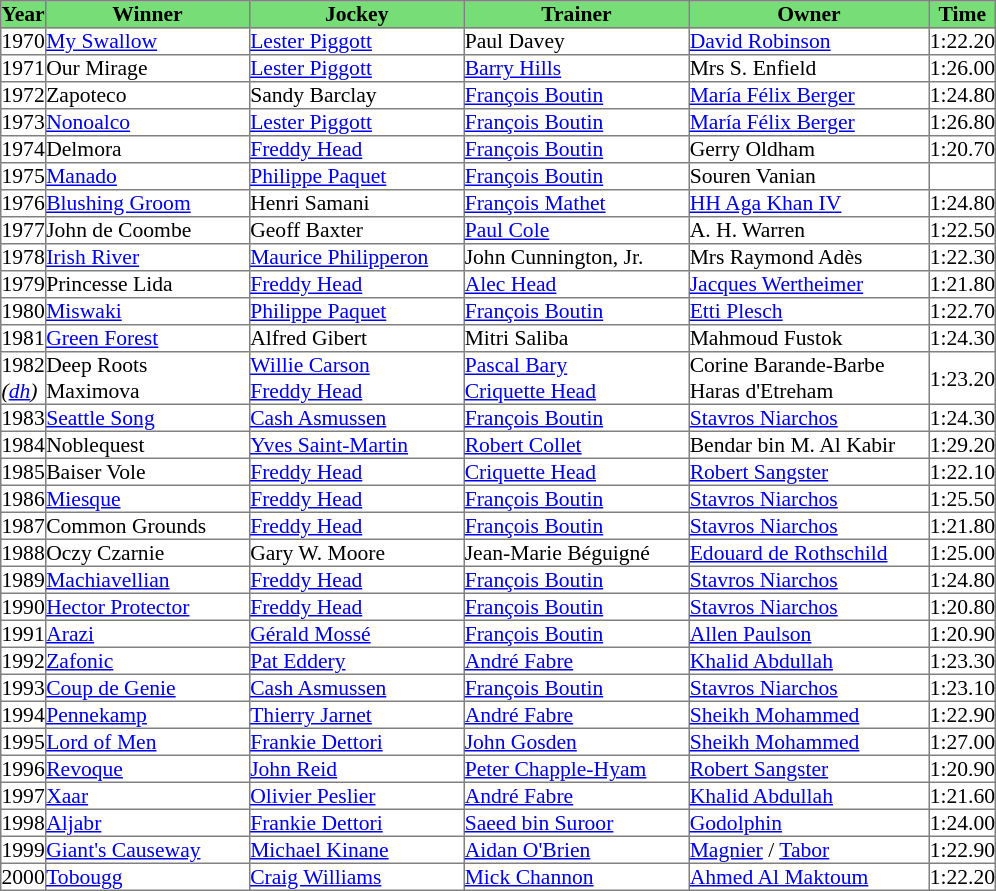<table class = "sortable" | border="1" cellpadding="0" style="border-collapse: collapse; font-size:90%">
<tr bgcolor="#77dd77" align="center">
<th>Year</th>
<th>Winner</th>
<th>Jockey</th>
<th>Trainer</th>
<th>Owner</th>
<th>Time</th>
</tr>
<tr>
<td>1970</td>
<td width=135px><a href='#'>My Swallow</a></td>
<td width=142px><a href='#'>Lester Piggott</a></td>
<td width=149px>Paul Davey</td>
<td width=159px><a href='#'>David Robinson</a></td>
<td>1:22.20</td>
</tr>
<tr>
<td>1971</td>
<td>Our Mirage</td>
<td><a href='#'>Lester Piggott</a></td>
<td><a href='#'>Barry Hills</a></td>
<td>Mrs S. Enfield</td>
<td>1:26.00</td>
</tr>
<tr>
<td>1972</td>
<td>Zapoteco</td>
<td>Sandy Barclay</td>
<td><a href='#'>François Boutin</a></td>
<td><a href='#'>María Félix Berger</a></td>
<td>1:24.80</td>
</tr>
<tr>
<td>1973</td>
<td><a href='#'>Nonoalco</a></td>
<td><a href='#'>Lester Piggott</a></td>
<td><a href='#'>François Boutin</a></td>
<td><a href='#'>María Félix Berger</a></td>
<td>1:26.80</td>
</tr>
<tr>
<td>1974</td>
<td>Delmora</td>
<td><a href='#'>Freddy Head</a></td>
<td><a href='#'>François Boutin</a></td>
<td>Gerry Oldham</td>
<td>1:20.70</td>
</tr>
<tr>
<td>1975</td>
<td><a href='#'>Manado</a></td>
<td><a href='#'>Philippe Paquet</a></td>
<td><a href='#'>François Boutin</a></td>
<td>Souren Vanian</td>
<td></td>
</tr>
<tr>
<td>1976</td>
<td><a href='#'>Blushing Groom</a></td>
<td>Henri Samani</td>
<td><a href='#'>François Mathet</a></td>
<td><a href='#'>HH Aga Khan IV</a></td>
<td>1:24.80</td>
</tr>
<tr>
<td>1977</td>
<td>John de Coombe</td>
<td>Geoff Baxter</td>
<td><a href='#'>Paul Cole</a></td>
<td>A. H. Warren</td>
<td>1:22.50</td>
</tr>
<tr>
<td>1978</td>
<td><a href='#'>Irish River</a></td>
<td><a href='#'>Maurice Philipperon</a></td>
<td>John Cunnington, Jr.</td>
<td>Mrs Raymond Adès</td>
<td>1:22.30</td>
</tr>
<tr>
<td>1979</td>
<td>Princesse Lida</td>
<td><a href='#'>Freddy Head</a></td>
<td><a href='#'>Alec Head</a></td>
<td><a href='#'>Jacques Wertheimer</a></td>
<td>1:21.80</td>
</tr>
<tr>
<td>1980</td>
<td><a href='#'>Miswaki</a></td>
<td><a href='#'>Philippe Paquet</a></td>
<td><a href='#'>François Boutin</a></td>
<td><a href='#'>Etti Plesch</a></td>
<td>1:22.70</td>
</tr>
<tr>
<td>1981</td>
<td><a href='#'>Green Forest</a></td>
<td>Alfred Gibert</td>
<td>Mitri Saliba</td>
<td>Mahmoud Fustok</td>
<td>1:24.30</td>
</tr>
<tr>
<td>1982<br><em>(<a href='#'>dh</a>)</em></td>
<td>Deep Roots<br>Maximova</td>
<td><a href='#'>Willie Carson</a><br><a href='#'>Freddy Head</a></td>
<td><a href='#'>Pascal Bary</a><br><a href='#'>Criquette Head</a></td>
<td>Corine Barande-Barbe<br>Haras d'Etreham</td>
<td>1:23.20</td>
</tr>
<tr>
<td>1983</td>
<td><a href='#'>Seattle Song</a></td>
<td><a href='#'>Cash Asmussen</a></td>
<td><a href='#'>François Boutin</a></td>
<td><a href='#'>Stavros Niarchos</a></td>
<td>1:24.30</td>
</tr>
<tr>
<td>1984</td>
<td>Noblequest</td>
<td><a href='#'>Yves Saint-Martin</a></td>
<td><a href='#'>Robert Collet</a></td>
<td>Bendar bin M. Al Kabir </td>
<td>1:29.20</td>
</tr>
<tr>
<td>1985</td>
<td>Baiser Vole</td>
<td><a href='#'>Freddy Head</a></td>
<td><a href='#'>Criquette Head</a></td>
<td><a href='#'>Robert Sangster</a></td>
<td>1:22.10</td>
</tr>
<tr>
<td>1986</td>
<td><a href='#'>Miesque</a></td>
<td><a href='#'>Freddy Head</a></td>
<td><a href='#'>François Boutin</a></td>
<td><a href='#'>Stavros Niarchos</a></td>
<td>1:25.50</td>
</tr>
<tr>
<td>1987</td>
<td>Common Grounds</td>
<td><a href='#'>Freddy Head</a></td>
<td><a href='#'>François Boutin</a></td>
<td><a href='#'>Stavros Niarchos</a></td>
<td>1:21.80</td>
</tr>
<tr>
<td>1988</td>
<td>Oczy Czarnie</td>
<td>Gary W. Moore</td>
<td>Jean-Marie Béguigné</td>
<td><a href='#'>Edouard de Rothschild</a></td>
<td>1:25.00</td>
</tr>
<tr>
<td>1989</td>
<td><a href='#'>Machiavellian</a></td>
<td><a href='#'>Freddy Head</a></td>
<td><a href='#'>François Boutin</a></td>
<td><a href='#'>Stavros Niarchos</a></td>
<td>1:24.80</td>
</tr>
<tr>
<td>1990</td>
<td><a href='#'>Hector Protector</a></td>
<td><a href='#'>Freddy Head</a></td>
<td><a href='#'>François Boutin</a></td>
<td><a href='#'>Stavros Niarchos</a></td>
<td>1:20.80</td>
</tr>
<tr>
<td>1991</td>
<td><a href='#'>Arazi</a></td>
<td><a href='#'>Gérald Mossé</a></td>
<td><a href='#'>François Boutin</a></td>
<td><a href='#'>Allen Paulson</a></td>
<td>1:20.90</td>
</tr>
<tr>
<td>1992</td>
<td><a href='#'>Zafonic</a></td>
<td><a href='#'>Pat Eddery</a></td>
<td><a href='#'>André Fabre</a></td>
<td><a href='#'>Khalid Abdullah</a></td>
<td>1:23.30</td>
</tr>
<tr>
<td>1993</td>
<td><a href='#'> Coup de Genie</a></td>
<td><a href='#'>Cash Asmussen</a></td>
<td><a href='#'>François Boutin</a></td>
<td><a href='#'>Stavros Niarchos</a></td>
<td>1:23.10</td>
</tr>
<tr>
<td>1994</td>
<td><a href='#'>Pennekamp</a></td>
<td><a href='#'>Thierry Jarnet</a></td>
<td><a href='#'>André Fabre</a></td>
<td><a href='#'>Sheikh Mohammed</a></td>
<td>1:22.90</td>
</tr>
<tr>
<td>1995</td>
<td><a href='#'>Lord of Men</a></td>
<td><a href='#'>Frankie Dettori</a></td>
<td><a href='#'>John Gosden</a></td>
<td><a href='#'>Sheikh Mohammed</a></td>
<td>1:27.00</td>
</tr>
<tr>
<td>1996</td>
<td><a href='#'>Revoque</a></td>
<td><a href='#'>John Reid</a></td>
<td><a href='#'>Peter Chapple-Hyam</a></td>
<td><a href='#'>Robert Sangster</a></td>
<td>1:20.90</td>
</tr>
<tr>
<td>1997</td>
<td><a href='#'>Xaar</a></td>
<td><a href='#'>Olivier Peslier</a></td>
<td><a href='#'>André Fabre</a></td>
<td><a href='#'>Khalid Abdullah</a></td>
<td>1:21.60</td>
</tr>
<tr>
<td>1998</td>
<td><a href='#'>Aljabr</a></td>
<td><a href='#'>Frankie Dettori</a></td>
<td><a href='#'>Saeed bin Suroor</a></td>
<td><a href='#'>Godolphin</a></td>
<td>1:24.00</td>
</tr>
<tr>
<td>1999</td>
<td><a href='#'>Giant's Causeway</a></td>
<td><a href='#'>Michael Kinane</a></td>
<td><a href='#'>Aidan O'Brien</a></td>
<td><a href='#'>Magnier</a> / <a href='#'>Tabor</a></td>
<td>1:22.90</td>
</tr>
<tr>
<td>2000</td>
<td><a href='#'>Tobougg</a></td>
<td><a href='#'>Craig Williams</a></td>
<td><a href='#'>Mick Channon</a></td>
<td><a href='#'>Ahmed Al Maktoum</a></td>
<td>1:22.20</td>
</tr>
</table>
